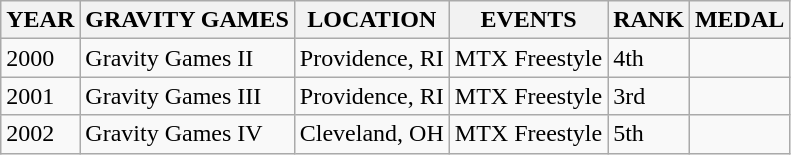<table class="wikitable">
<tr>
<th>YEAR</th>
<th>GRAVITY GAMES</th>
<th>LOCATION</th>
<th>EVENTS</th>
<th>RANK</th>
<th>MEDAL</th>
</tr>
<tr>
<td>2000</td>
<td>Gravity Games II</td>
<td>Providence, RI</td>
<td>MTX Freestyle</td>
<td>4th</td>
<td></td>
</tr>
<tr>
<td>2001</td>
<td>Gravity Games III</td>
<td>Providence, RI</td>
<td>MTX Freestyle</td>
<td>3rd</td>
<td></td>
</tr>
<tr>
<td>2002</td>
<td>Gravity Games IV</td>
<td>Cleveland, OH</td>
<td>MTX Freestyle</td>
<td>5th</td>
<td></td>
</tr>
</table>
